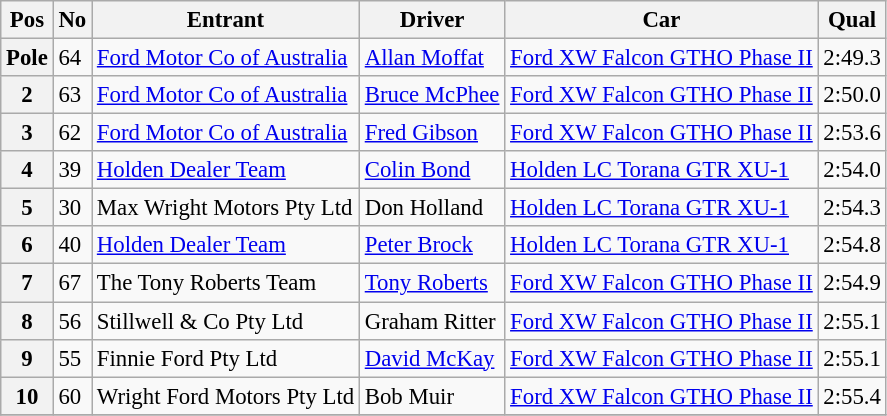<table class="wikitable sortable" style="font-size: 95%;">
<tr>
<th>Pos</th>
<th>No</th>
<th>Entrant</th>
<th>Driver</th>
<th>Car</th>
<th>Qual</th>
</tr>
<tr>
<th>Pole</th>
<td>64</td>
<td><a href='#'>Ford Motor Co of Australia</a></td>
<td> <a href='#'>Allan Moffat</a></td>
<td><a href='#'>Ford XW Falcon GTHO Phase II</a></td>
<td>2:49.3</td>
</tr>
<tr>
<th>2</th>
<td>63</td>
<td><a href='#'>Ford Motor Co of Australia</a></td>
<td> <a href='#'>Bruce McPhee</a></td>
<td><a href='#'>Ford XW Falcon GTHO Phase II</a></td>
<td>2:50.0</td>
</tr>
<tr>
<th>3</th>
<td>62</td>
<td><a href='#'>Ford Motor Co of Australia</a></td>
<td> <a href='#'>Fred Gibson</a></td>
<td><a href='#'>Ford XW Falcon GTHO Phase II</a></td>
<td>2:53.6</td>
</tr>
<tr>
<th>4</th>
<td>39</td>
<td><a href='#'>Holden Dealer Team</a></td>
<td> <a href='#'>Colin Bond</a></td>
<td><a href='#'>Holden LC Torana GTR XU-1</a></td>
<td>2:54.0</td>
</tr>
<tr>
<th>5</th>
<td>30</td>
<td>Max Wright Motors Pty Ltd</td>
<td> Don Holland</td>
<td><a href='#'>Holden LC Torana GTR XU-1</a></td>
<td>2:54.3</td>
</tr>
<tr>
<th>6</th>
<td>40</td>
<td><a href='#'>Holden Dealer Team</a></td>
<td> <a href='#'>Peter Brock</a></td>
<td><a href='#'>Holden LC Torana GTR XU-1</a></td>
<td>2:54.8</td>
</tr>
<tr>
<th>7</th>
<td>67</td>
<td>The Tony Roberts Team</td>
<td> <a href='#'>Tony Roberts</a></td>
<td><a href='#'>Ford XW Falcon GTHO Phase II</a></td>
<td>2:54.9</td>
</tr>
<tr>
<th>8</th>
<td>56</td>
<td>Stillwell & Co Pty Ltd</td>
<td> Graham Ritter</td>
<td><a href='#'>Ford XW Falcon GTHO Phase II</a></td>
<td>2:55.1</td>
</tr>
<tr>
<th>9</th>
<td>55</td>
<td>Finnie Ford Pty Ltd</td>
<td> <a href='#'>David McKay</a></td>
<td><a href='#'>Ford XW Falcon GTHO Phase II</a></td>
<td>2:55.1</td>
</tr>
<tr>
<th>10</th>
<td>60</td>
<td>Wright Ford Motors Pty Ltd</td>
<td> Bob Muir</td>
<td><a href='#'>Ford XW Falcon GTHO Phase II</a></td>
<td>2:55.4</td>
</tr>
<tr>
</tr>
</table>
